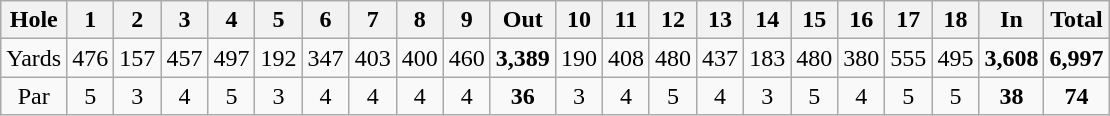<table class="wikitable" style="text-align:center">
<tr>
<th align="left">Hole</th>
<th>1</th>
<th>2</th>
<th>3</th>
<th>4</th>
<th>5</th>
<th>6</th>
<th>7</th>
<th>8</th>
<th>9</th>
<th>Out</th>
<th>10</th>
<th>11</th>
<th>12</th>
<th>13</th>
<th>14</th>
<th>15</th>
<th>16</th>
<th>17</th>
<th>18</th>
<th>In</th>
<th>Total</th>
</tr>
<tr>
<td align="center">Yards</td>
<td>476</td>
<td>157</td>
<td>457</td>
<td>497</td>
<td>192</td>
<td>347</td>
<td>403</td>
<td>400</td>
<td>460</td>
<td><strong>3,389</strong></td>
<td>190</td>
<td>408</td>
<td>480</td>
<td>437</td>
<td>183</td>
<td>480</td>
<td>380</td>
<td>555</td>
<td>495</td>
<td><strong>3,608</strong></td>
<td><strong>6,997</strong></td>
</tr>
<tr>
<td align="center">Par</td>
<td>5</td>
<td>3</td>
<td>4</td>
<td>5</td>
<td>3</td>
<td>4</td>
<td>4</td>
<td>4</td>
<td>4</td>
<td><strong>36</strong></td>
<td>3</td>
<td>4</td>
<td>5</td>
<td>4</td>
<td>3</td>
<td>5</td>
<td>4</td>
<td>5</td>
<td>5</td>
<td><strong>38</strong></td>
<td><strong>74</strong></td>
</tr>
</table>
